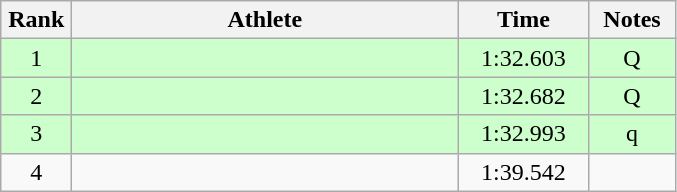<table class=wikitable style="text-align:center">
<tr>
<th width=40>Rank</th>
<th width=250>Athlete</th>
<th width=80>Time</th>
<th width=50>Notes</th>
</tr>
<tr bgcolor="ccffcc">
<td>1</td>
<td align=left></td>
<td>1:32.603</td>
<td>Q</td>
</tr>
<tr bgcolor="ccffcc">
<td>2</td>
<td align=left></td>
<td>1:32.682</td>
<td>Q</td>
</tr>
<tr bgcolor="ccffcc">
<td>3</td>
<td align=left></td>
<td>1:32.993</td>
<td>q</td>
</tr>
<tr>
<td>4</td>
<td align=left></td>
<td>1:39.542</td>
<td></td>
</tr>
</table>
